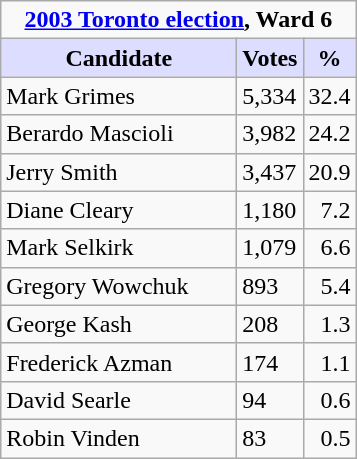<table class="wikitable">
<tr>
<td Colspan="3" align="center"><strong><a href='#'>2003 Toronto election</a>, Ward 6</strong></td>
</tr>
<tr>
<th style="background:#ddf; width:150px;">Candidate</th>
<th style="background:#ddf;">Votes</th>
<th style="background:#ddf;">%</th>
</tr>
<tr>
<td>Mark Grimes</td>
<td>5,334</td>
<td align=right>32.4</td>
</tr>
<tr>
<td>Berardo Mascioli</td>
<td>3,982</td>
<td align=right>24.2</td>
</tr>
<tr>
<td>Jerry Smith</td>
<td>3,437</td>
<td align=right>20.9</td>
</tr>
<tr>
<td>Diane Cleary</td>
<td>1,180</td>
<td align=right>7.2</td>
</tr>
<tr>
<td>Mark Selkirk</td>
<td>1,079</td>
<td align=right>6.6</td>
</tr>
<tr>
<td>Gregory Wowchuk</td>
<td>893</td>
<td align=right>5.4</td>
</tr>
<tr>
<td>George Kash</td>
<td>208</td>
<td align=right>1.3</td>
</tr>
<tr>
<td>Frederick Azman</td>
<td>174</td>
<td align=right>1.1</td>
</tr>
<tr>
<td>David Searle</td>
<td>94</td>
<td align=right>0.6</td>
</tr>
<tr>
<td>Robin Vinden</td>
<td>83</td>
<td align=right>0.5</td>
</tr>
</table>
